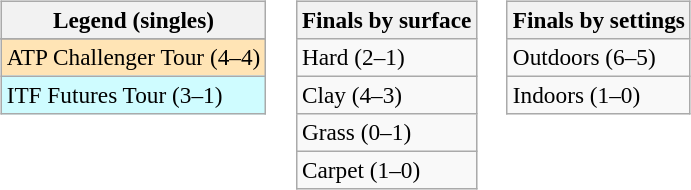<table>
<tr valign=top>
<td><br><table class=wikitable style=font-size:97%>
<tr>
<th>Legend (singles)</th>
</tr>
<tr bgcolor=e5d1cb>
</tr>
<tr bgcolor=moccasin>
<td>ATP Challenger Tour (4–4)</td>
</tr>
<tr bgcolor=cffcff>
<td>ITF Futures Tour (3–1)</td>
</tr>
</table>
</td>
<td><br><table class=wikitable style=font-size:97%>
<tr>
<th>Finals by surface</th>
</tr>
<tr>
<td>Hard (2–1)</td>
</tr>
<tr>
<td>Clay (4–3)</td>
</tr>
<tr>
<td>Grass (0–1)</td>
</tr>
<tr>
<td>Carpet (1–0)</td>
</tr>
</table>
</td>
<td><br><table class=wikitable style=font-size:97%>
<tr>
<th>Finals by settings</th>
</tr>
<tr>
<td>Outdoors (6–5)</td>
</tr>
<tr>
<td>Indoors (1–0)</td>
</tr>
</table>
</td>
</tr>
</table>
